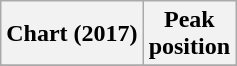<table class="wikitable plainrowheaders" style="text-align:center">
<tr>
<th scope="col">Chart (2017)</th>
<th scope="col">Peak<br>position</th>
</tr>
<tr>
</tr>
</table>
